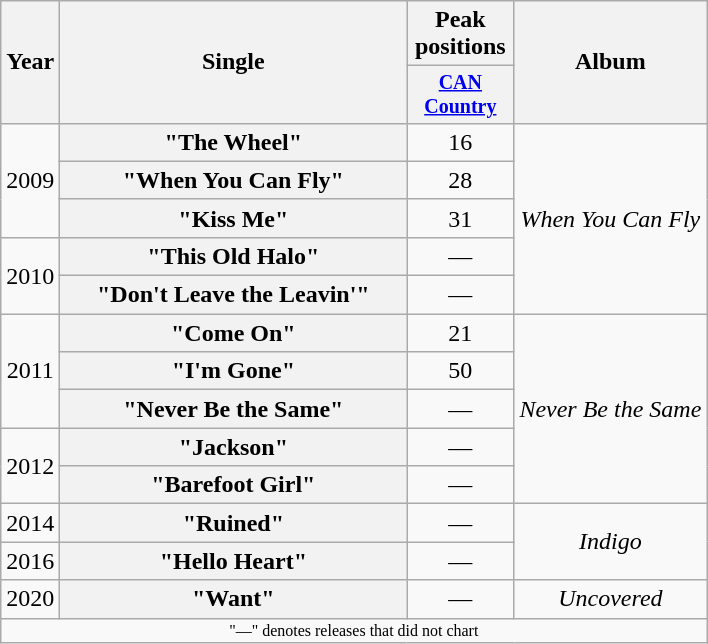<table class="wikitable plainrowheaders" style="text-align:center;">
<tr>
<th rowspan="2">Year</th>
<th rowspan="2" style="width:14em;">Single</th>
<th>Peak<br>positions</th>
<th rowspan="2">Album</th>
</tr>
<tr style="font-size:smaller;">
<th width="65"><a href='#'>CAN Country</a><br></th>
</tr>
<tr>
<td rowspan="3">2009</td>
<th scope="row">"The Wheel"</th>
<td>16</td>
<td rowspan="5"><em>When You Can Fly</em></td>
</tr>
<tr>
<th scope="row">"When You Can Fly"</th>
<td>28</td>
</tr>
<tr>
<th scope="row">"Kiss Me"</th>
<td>31</td>
</tr>
<tr>
<td rowspan="2">2010</td>
<th scope="row">"This Old Halo"</th>
<td>—</td>
</tr>
<tr>
<th scope="row">"Don't Leave the Leavin'"<br></th>
<td>—</td>
</tr>
<tr>
<td rowspan="3">2011</td>
<th scope="row">"Come On"</th>
<td>21</td>
<td rowspan="5"><em>Never Be the Same</em></td>
</tr>
<tr>
<th scope="row">"I'm Gone"</th>
<td>50</td>
</tr>
<tr>
<th scope="row">"Never Be the Same"</th>
<td>—</td>
</tr>
<tr>
<td rowspan="2">2012</td>
<th scope="row">"Jackson"</th>
<td>—</td>
</tr>
<tr>
<th scope="row">"Barefoot Girl"</th>
<td>—</td>
</tr>
<tr>
<td>2014</td>
<th scope="row">"Ruined"</th>
<td>—</td>
<td rowspan="2"><em>Indigo</em></td>
</tr>
<tr>
<td>2016</td>
<th scope="row">"Hello Heart"</th>
<td>—</td>
</tr>
<tr>
<td>2020</td>
<th scope="row">"Want"</th>
<td>—</td>
<td><em>Uncovered</em></td>
</tr>
<tr>
<td colspan="4" style="font-size:8pt">"—" denotes releases that did not chart</td>
</tr>
</table>
